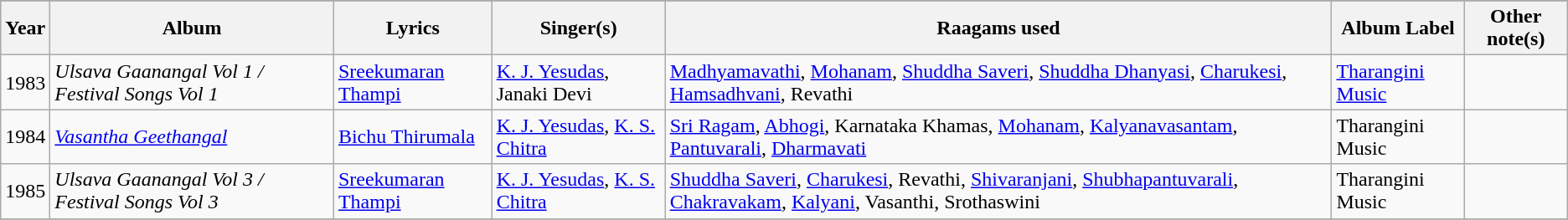<table | class="wikitable collapsible sortable">
<tr style="text-align:center;">
</tr>
<tr bgcolor="#b4cae3" align="center">
<th>Year</th>
<th>Album</th>
<th>Lyrics</th>
<th>Singer(s)</th>
<th>Raagams used</th>
<th>Album Label</th>
<th>Other note(s)</th>
</tr>
<tr --->
<td>1983</td>
<td><em>Ulsava Gaanangal Vol 1 / Festival Songs Vol 1</em></td>
<td><a href='#'>Sreekumaran Thampi</a></td>
<td><a href='#'>K. J. Yesudas</a>, Janaki Devi</td>
<td><a href='#'>Madhyamavathi</a>, <a href='#'>Mohanam</a>, <a href='#'>Shuddha Saveri</a>, <a href='#'>Shuddha Dhanyasi</a>, <a href='#'>Charukesi</a>, <a href='#'>Hamsadhvani</a>, Revathi</td>
<td><a href='#'>Tharangini Music</a></td>
<td></td>
</tr>
<tr --->
<td>1984</td>
<td><em><a href='#'>Vasantha Geethangal</a></em></td>
<td><a href='#'>Bichu Thirumala</a></td>
<td><a href='#'>K. J. Yesudas</a>, <a href='#'>K. S. Chitra</a></td>
<td><a href='#'>Sri Ragam</a>, <a href='#'>Abhogi</a>, Karnataka Khamas, <a href='#'>Mohanam</a>, <a href='#'>Kalyanavasantam</a>, <a href='#'>Pantuvarali</a>, <a href='#'>Dharmavati</a></td>
<td>Tharangini Music</td>
<td></td>
</tr>
<tr --->
<td>1985</td>
<td><em>Ulsava Gaanangal Vol 3 / Festival Songs Vol 3</em></td>
<td><a href='#'>Sreekumaran Thampi</a></td>
<td><a href='#'>K. J. Yesudas</a>, <a href='#'>K. S. Chitra</a></td>
<td><a href='#'>Shuddha Saveri</a>, <a href='#'>Charukesi</a>, Revathi, <a href='#'>Shivaranjani</a>, <a href='#'>Shubhapantuvarali</a>, 	<a href='#'>Chakravakam</a>, <a href='#'>Kalyani</a>, Vasanthi, Srothaswini</td>
<td>Tharangini Music</td>
<td></td>
</tr>
<tr --->
</tr>
</table>
